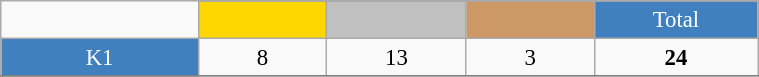<table class="wikitable"  style="font-size:95%; text-align:center; border:gray solid 1px; width:40%;">
<tr>
<td rowspan="2" style="width:3%;"></td>
</tr>
<tr>
<td style="width:2%;" bgcolor=gold></td>
<td style="width:2%;" bgcolor=silver></td>
<td style="width:2%;" bgcolor=cc9966></td>
<td style="width:2%; background-color:#4180be; color:white;">Total</td>
</tr>
<tr>
<td style="background-color:#4180be; color:white;">K1</td>
<td>8</td>
<td>13</td>
<td>3</td>
<td><strong>24</strong></td>
</tr>
<tr>
</tr>
</table>
